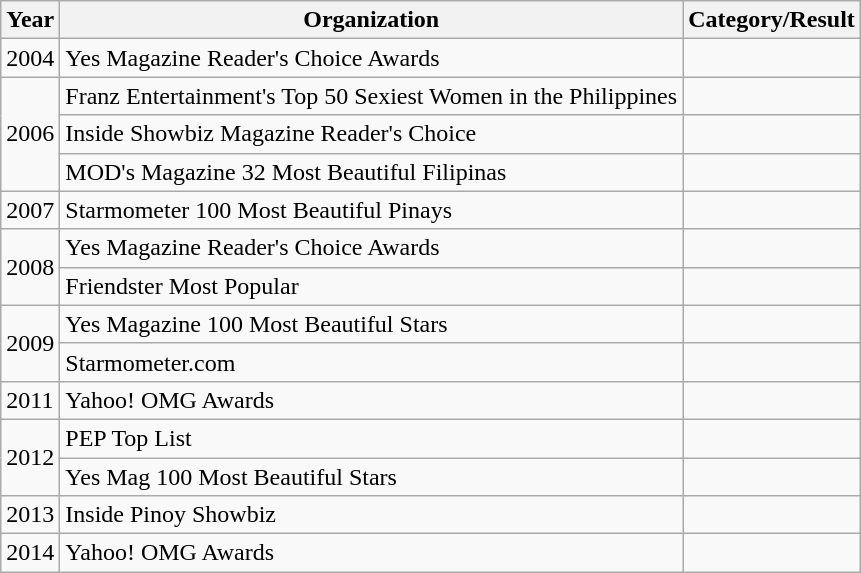<table class="wikitable">
<tr>
<th>Year</th>
<th>Organization</th>
<th>Category/Result</th>
</tr>
<tr>
<td>2004</td>
<td>Yes Magazine Reader's Choice Awards</td>
<td></td>
</tr>
<tr>
<td rowspan=3>2006</td>
<td>Franz Entertainment's Top 50 Sexiest Women in the Philippines</td>
<td></td>
</tr>
<tr>
<td>Inside Showbiz Magazine Reader's Choice</td>
<td></td>
</tr>
<tr>
<td>MOD's Magazine 32 Most Beautiful Filipinas</td>
<td></td>
</tr>
<tr>
<td>2007</td>
<td>Starmometer 100 Most Beautiful Pinays</td>
<td></td>
</tr>
<tr>
<td rowspan=2>2008</td>
<td>Yes Magazine Reader's Choice Awards</td>
<td></td>
</tr>
<tr>
<td>Friendster Most Popular</td>
<td></td>
</tr>
<tr>
<td rowspan=2>2009</td>
<td>Yes Magazine 100 Most Beautiful Stars</td>
<td></td>
</tr>
<tr>
<td>Starmometer.com</td>
<td></td>
</tr>
<tr>
<td>2011</td>
<td>Yahoo! OMG Awards</td>
<td></td>
</tr>
<tr>
<td rowspan=2>2012</td>
<td>PEP Top List</td>
<td></td>
</tr>
<tr>
<td>Yes Mag 100 Most Beautiful Stars</td>
<td></td>
</tr>
<tr>
<td>2013</td>
<td>Inside Pinoy Showbiz</td>
<td></td>
</tr>
<tr>
<td>2014</td>
<td>Yahoo! OMG Awards</td>
<td></td>
</tr>
</table>
